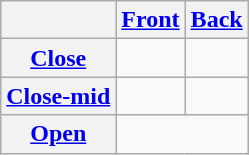<table class="wikitable" style="text-align:center;">
<tr>
<th></th>
<th><a href='#'>Front</a></th>
<th><a href='#'>Back</a></th>
</tr>
<tr>
<th><a href='#'>Close</a></th>
<td></td>
<td></td>
</tr>
<tr>
<th><a href='#'>Close-mid</a></th>
<td></td>
<td></td>
</tr>
<tr>
<th><a href='#'>Open</a></th>
<td colspan="2"></td>
</tr>
</table>
